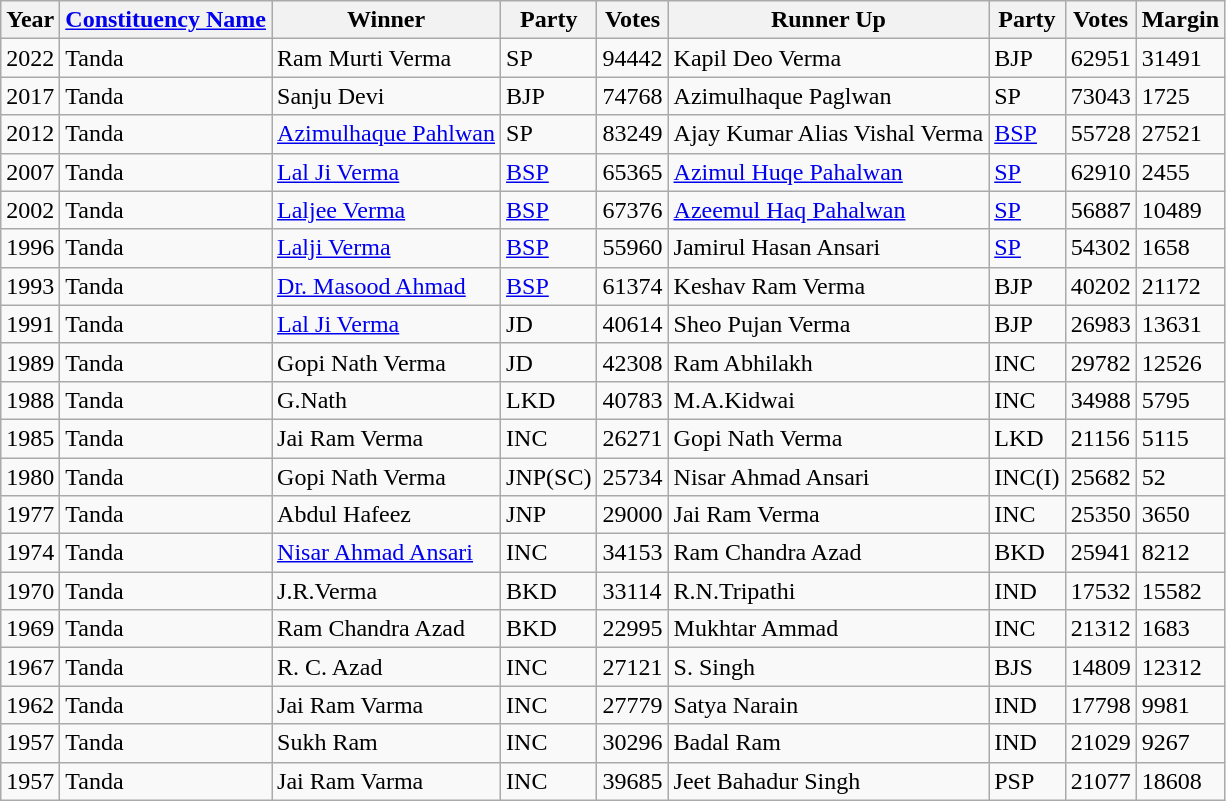<table class="wikitable">
<tr>
<th>Year</th>
<th><a href='#'>Constituency Name</a></th>
<th>Winner</th>
<th>Party</th>
<th>Votes</th>
<th>Runner Up</th>
<th>Party</th>
<th>Votes</th>
<th>Margin</th>
</tr>
<tr>
<td>2022</td>
<td>Tanda</td>
<td>Ram Murti Verma</td>
<td>SP</td>
<td>94442</td>
<td>Kapil Deo Verma</td>
<td>BJP</td>
<td>62951</td>
<td>31491</td>
</tr>
<tr>
<td>2017</td>
<td>Tanda</td>
<td>Sanju Devi</td>
<td>BJP</td>
<td>74768</td>
<td>Azimulhaque Paglwan</td>
<td>SP</td>
<td>73043</td>
<td>1725</td>
</tr>
<tr>
<td>2012</td>
<td>Tanda</td>
<td><a href='#'>Azimulhaque Pahlwan</a></td>
<td>SP</td>
<td>83249</td>
<td>Ajay Kumar Alias Vishal Verma</td>
<td><a href='#'>BSP</a></td>
<td>55728</td>
<td>27521</td>
</tr>
<tr>
<td>2007</td>
<td>Tanda</td>
<td><a href='#'>Lal Ji Verma</a></td>
<td><a href='#'>BSP</a></td>
<td>65365</td>
<td><a href='#'>Azimul Huqe Pahalwan</a></td>
<td><a href='#'>SP</a></td>
<td>62910</td>
<td>2455</td>
</tr>
<tr>
<td>2002</td>
<td>Tanda</td>
<td><a href='#'>Laljee Verma</a></td>
<td><a href='#'>BSP</a></td>
<td>67376</td>
<td><a href='#'>Azeemul Haq Pahalwan</a></td>
<td><a href='#'>SP</a></td>
<td>56887</td>
<td>10489</td>
</tr>
<tr>
<td>1996</td>
<td>Tanda</td>
<td><a href='#'>Lalji Verma</a></td>
<td><a href='#'>BSP</a></td>
<td>55960</td>
<td>Jamirul Hasan Ansari</td>
<td><a href='#'>SP</a></td>
<td>54302</td>
<td>1658</td>
</tr>
<tr>
<td>1993</td>
<td>Tanda</td>
<td><a href='#'>Dr. Masood Ahmad</a></td>
<td><a href='#'>BSP</a></td>
<td>61374</td>
<td>Keshav Ram Verma</td>
<td>BJP</td>
<td>40202</td>
<td>21172</td>
</tr>
<tr>
<td>1991</td>
<td>Tanda</td>
<td><a href='#'>Lal Ji Verma</a></td>
<td>JD</td>
<td>40614</td>
<td>Sheo Pujan Verma</td>
<td>BJP</td>
<td>26983</td>
<td>13631</td>
</tr>
<tr>
<td>1989</td>
<td>Tanda</td>
<td>Gopi Nath Verma</td>
<td>JD</td>
<td>42308</td>
<td>Ram Abhilakh</td>
<td>INC</td>
<td>29782</td>
<td>12526</td>
</tr>
<tr>
<td>1988</td>
<td>Tanda</td>
<td>G.Nath</td>
<td>LKD</td>
<td>40783</td>
<td>M.A.Kidwai</td>
<td>INC</td>
<td>34988</td>
<td>5795</td>
</tr>
<tr>
<td>1985</td>
<td>Tanda</td>
<td>Jai Ram Verma</td>
<td>INC</td>
<td>26271</td>
<td>Gopi Nath Verma</td>
<td>LKD</td>
<td>21156</td>
<td>5115</td>
</tr>
<tr>
<td>1980</td>
<td>Tanda</td>
<td>Gopi Nath Verma</td>
<td>JNP(SC)</td>
<td>25734</td>
<td>Nisar Ahmad Ansari</td>
<td>INC(I)</td>
<td>25682</td>
<td>52</td>
</tr>
<tr>
<td>1977</td>
<td>Tanda</td>
<td>Abdul Hafeez</td>
<td>JNP</td>
<td>29000</td>
<td>Jai Ram Verma</td>
<td>INC</td>
<td>25350</td>
<td>3650</td>
</tr>
<tr>
<td>1974</td>
<td>Tanda</td>
<td><a href='#'>Nisar Ahmad Ansari</a></td>
<td>INC</td>
<td>34153</td>
<td>Ram Chandra Azad</td>
<td>BKD</td>
<td>25941</td>
<td>8212</td>
</tr>
<tr>
<td>1970</td>
<td>Tanda</td>
<td>J.R.Verma</td>
<td>BKD</td>
<td>33114</td>
<td>R.N.Tripathi</td>
<td>IND</td>
<td>17532</td>
<td>15582</td>
</tr>
<tr>
<td>1969</td>
<td>Tanda</td>
<td>Ram Chandra Azad</td>
<td>BKD</td>
<td>22995</td>
<td>Mukhtar Ammad</td>
<td>INC</td>
<td>21312</td>
<td>1683</td>
</tr>
<tr>
<td>1967</td>
<td>Tanda</td>
<td>R. C. Azad</td>
<td>INC</td>
<td>27121</td>
<td>S. Singh</td>
<td>BJS</td>
<td>14809</td>
<td>12312</td>
</tr>
<tr>
<td>1962</td>
<td>Tanda</td>
<td>Jai Ram Varma</td>
<td>INC</td>
<td>27779</td>
<td>Satya Narain</td>
<td>IND</td>
<td>17798</td>
<td>9981</td>
</tr>
<tr>
<td>1957</td>
<td>Tanda</td>
<td>Sukh Ram</td>
<td>INC</td>
<td>30296</td>
<td>Badal Ram</td>
<td>IND</td>
<td>21029</td>
<td>9267</td>
</tr>
<tr>
<td>1957</td>
<td>Tanda</td>
<td>Jai Ram Varma</td>
<td>INC</td>
<td>39685</td>
<td>Jeet Bahadur Singh</td>
<td>PSP</td>
<td>21077</td>
<td>18608</td>
</tr>
</table>
